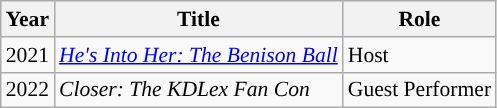<table class="wikitable" style="font-size:90%">
<tr>
<th>Year</th>
<th>Title</th>
<th>Role</th>
</tr>
<tr>
<td>2021</td>
<td><em><a href='#'>He's Into Her: The Benison Ball</a></em></td>
<td>Host</td>
</tr>
<tr>
<td>2022</td>
<td><em>Closer: The KDLex Fan Con</em></td>
<td>Guest Performer</td>
</tr>
</table>
